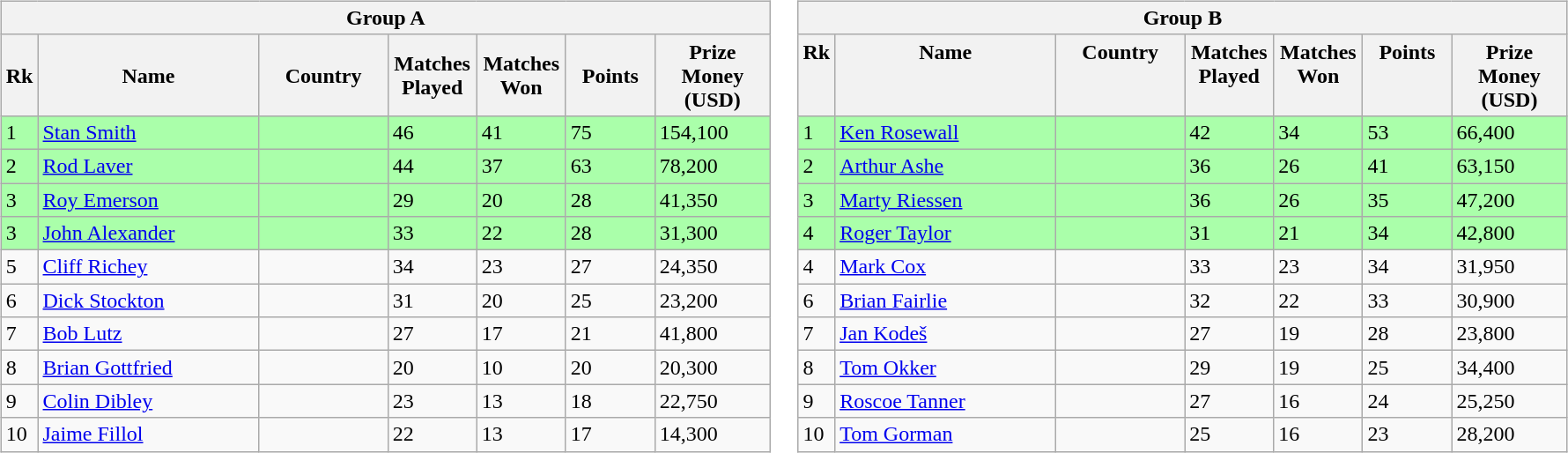<table>
<tr valign="top">
<td><br><table class="wikitable">
<tr>
<th colspan="7">Group A</th>
</tr>
<tr>
<th>Rk</th>
<th width="160">Name</th>
<th width="90">Country</th>
<th width="60">Matches Played</th>
<th width="60">Matches Won</th>
<th width="60">Points</th>
<th width="80">Prize Money (USD)</th>
</tr>
<tr style="background:#aaffaa;">
<td>1</td>
<td><a href='#'>Stan Smith</a></td>
<td></td>
<td>46</td>
<td>41</td>
<td>75</td>
<td>154,100</td>
</tr>
<tr style="background:#aaffaa;">
<td>2</td>
<td><a href='#'>Rod Laver</a></td>
<td></td>
<td>44</td>
<td>37</td>
<td>63</td>
<td>78,200</td>
</tr>
<tr style="background:#aaffaa;">
<td>3</td>
<td><a href='#'>Roy Emerson</a></td>
<td></td>
<td>29</td>
<td>20</td>
<td>28</td>
<td>41,350</td>
</tr>
<tr style="background:#aaffaa;">
<td>3</td>
<td><a href='#'>John Alexander</a></td>
<td></td>
<td>33</td>
<td>22</td>
<td>28</td>
<td>31,300</td>
</tr>
<tr>
<td>5</td>
<td><a href='#'>Cliff Richey</a></td>
<td></td>
<td>34</td>
<td>23</td>
<td>27</td>
<td>24,350</td>
</tr>
<tr>
<td>6</td>
<td><a href='#'>Dick Stockton</a></td>
<td></td>
<td>31</td>
<td>20</td>
<td>25</td>
<td>23,200</td>
</tr>
<tr>
<td>7</td>
<td><a href='#'>Bob Lutz</a></td>
<td></td>
<td>27</td>
<td>17</td>
<td>21</td>
<td>41,800</td>
</tr>
<tr>
<td>8</td>
<td><a href='#'>Brian Gottfried</a></td>
<td></td>
<td>20</td>
<td>10</td>
<td>20</td>
<td>20,300</td>
</tr>
<tr>
<td>9</td>
<td><a href='#'>Colin Dibley</a></td>
<td></td>
<td>23</td>
<td>13</td>
<td>18</td>
<td>22,750</td>
</tr>
<tr>
<td>10</td>
<td><a href='#'>Jaime Fillol</a></td>
<td></td>
<td>22</td>
<td>13</td>
<td>17</td>
<td>14,300</td>
</tr>
</table>
</td>
<td><br><table class="wikitable">
<tr>
<th colspan="7">Group B</th>
</tr>
<tr valign="top">
<th>Rk</th>
<th width="160">Name</th>
<th width="90">Country</th>
<th width="60">Matches Played</th>
<th width="60">Matches Won</th>
<th width="60">Points</th>
<th width="80">Prize Money (USD)</th>
</tr>
<tr style="background:#aaffaa;">
<td>1</td>
<td><a href='#'>Ken Rosewall</a></td>
<td></td>
<td>42</td>
<td>34</td>
<td>53</td>
<td>66,400</td>
</tr>
<tr style="background:#aaffaa;">
<td>2</td>
<td><a href='#'>Arthur Ashe</a></td>
<td></td>
<td>36</td>
<td>26</td>
<td>41</td>
<td>63,150</td>
</tr>
<tr style="background:#aaffaa;">
<td>3</td>
<td><a href='#'>Marty Riessen</a></td>
<td></td>
<td>36</td>
<td>26</td>
<td>35</td>
<td>47,200</td>
</tr>
<tr style="background:#aaffaa;">
<td>4</td>
<td><a href='#'>Roger Taylor</a></td>
<td></td>
<td>31</td>
<td>21</td>
<td>34</td>
<td>42,800</td>
</tr>
<tr>
<td>4</td>
<td><a href='#'>Mark Cox</a></td>
<td></td>
<td>33</td>
<td>23</td>
<td>34</td>
<td>31,950</td>
</tr>
<tr>
<td>6</td>
<td><a href='#'>Brian Fairlie</a></td>
<td></td>
<td>32</td>
<td>22</td>
<td>33</td>
<td>30,900</td>
</tr>
<tr>
<td>7</td>
<td><a href='#'>Jan Kodeš</a></td>
<td></td>
<td>27</td>
<td>19</td>
<td>28</td>
<td>23,800</td>
</tr>
<tr>
<td>8</td>
<td><a href='#'>Tom Okker</a></td>
<td></td>
<td>29</td>
<td>19</td>
<td>25</td>
<td>34,400</td>
</tr>
<tr>
<td>9</td>
<td><a href='#'>Roscoe Tanner</a></td>
<td></td>
<td>27</td>
<td>16</td>
<td>24</td>
<td>25,250</td>
</tr>
<tr>
<td>10</td>
<td><a href='#'>Tom Gorman</a></td>
<td></td>
<td>25</td>
<td>16</td>
<td>23</td>
<td>28,200</td>
</tr>
</table>
</td>
</tr>
</table>
